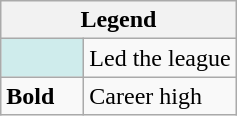<table class="wikitable">
<tr>
<th colspan="2">Legend</th>
</tr>
<tr>
<td style="background:#cfecec; width:3em;"></td>
<td>Led the league</td>
</tr>
<tr>
<td><strong>Bold</strong></td>
<td>Career high</td>
</tr>
</table>
